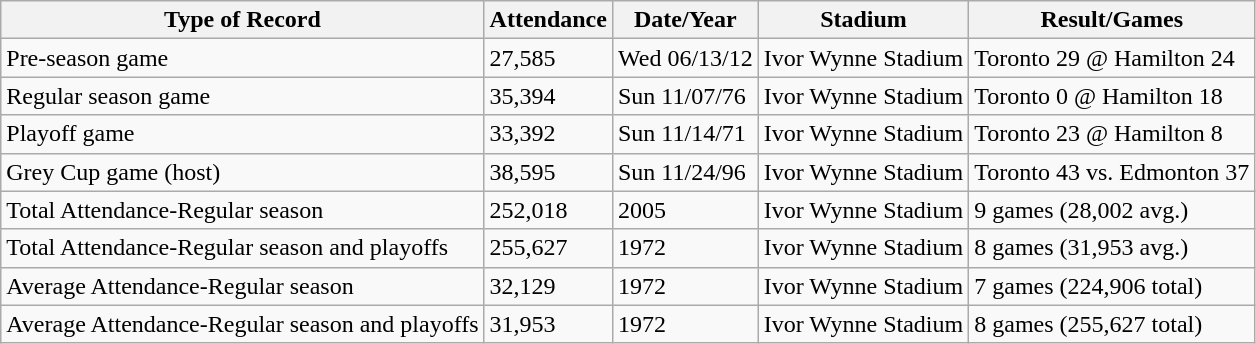<table class="wikitable">
<tr>
<th>Type of Record</th>
<th>Attendance</th>
<th>Date/Year</th>
<th>Stadium</th>
<th>Result/Games</th>
</tr>
<tr>
<td>Pre-season game</td>
<td>27,585</td>
<td>Wed 06/13/12</td>
<td>Ivor Wynne Stadium</td>
<td>Toronto 29 @ Hamilton 24</td>
</tr>
<tr>
<td>Regular season game</td>
<td>35,394</td>
<td>Sun 11/07/76</td>
<td>Ivor Wynne Stadium</td>
<td>Toronto 0 @ Hamilton 18</td>
</tr>
<tr>
<td>Playoff game</td>
<td>33,392</td>
<td>Sun 11/14/71</td>
<td>Ivor Wynne Stadium</td>
<td>Toronto 23 @ Hamilton 8</td>
</tr>
<tr>
<td>Grey Cup game (host)</td>
<td>38,595</td>
<td>Sun 11/24/96</td>
<td>Ivor Wynne Stadium</td>
<td>Toronto 43 vs. Edmonton 37</td>
</tr>
<tr>
<td>Total Attendance-Regular season</td>
<td>252,018</td>
<td>2005</td>
<td>Ivor Wynne Stadium</td>
<td>9 games (28,002 avg.)</td>
</tr>
<tr>
<td>Total Attendance-Regular season and playoffs</td>
<td>255,627</td>
<td>1972</td>
<td>Ivor Wynne Stadium</td>
<td>8 games (31,953 avg.)</td>
</tr>
<tr>
<td>Average Attendance-Regular season</td>
<td>32,129</td>
<td>1972</td>
<td>Ivor Wynne Stadium</td>
<td>7 games (224,906 total)</td>
</tr>
<tr>
<td>Average Attendance-Regular season and playoffs</td>
<td>31,953</td>
<td>1972</td>
<td>Ivor Wynne Stadium</td>
<td>8 games (255,627 total)</td>
</tr>
</table>
